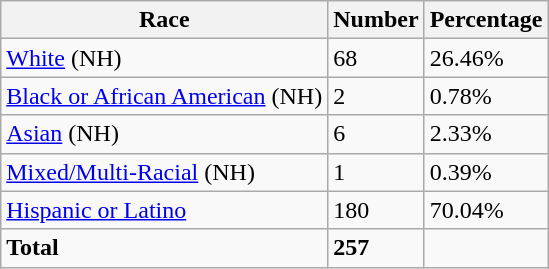<table class="wikitable">
<tr>
<th>Race</th>
<th>Number</th>
<th>Percentage</th>
</tr>
<tr>
<td><a href='#'>White</a> (NH)</td>
<td>68</td>
<td>26.46%</td>
</tr>
<tr>
<td><a href='#'>Black or African American</a> (NH)</td>
<td>2</td>
<td>0.78%</td>
</tr>
<tr>
<td><a href='#'>Asian</a> (NH)</td>
<td>6</td>
<td>2.33%</td>
</tr>
<tr>
<td><a href='#'>Mixed/Multi-Racial</a> (NH)</td>
<td>1</td>
<td>0.39%</td>
</tr>
<tr>
<td><a href='#'>Hispanic or Latino</a></td>
<td>180</td>
<td>70.04%</td>
</tr>
<tr>
<td><strong>Total</strong></td>
<td><strong>257</strong></td>
<td></td>
</tr>
</table>
